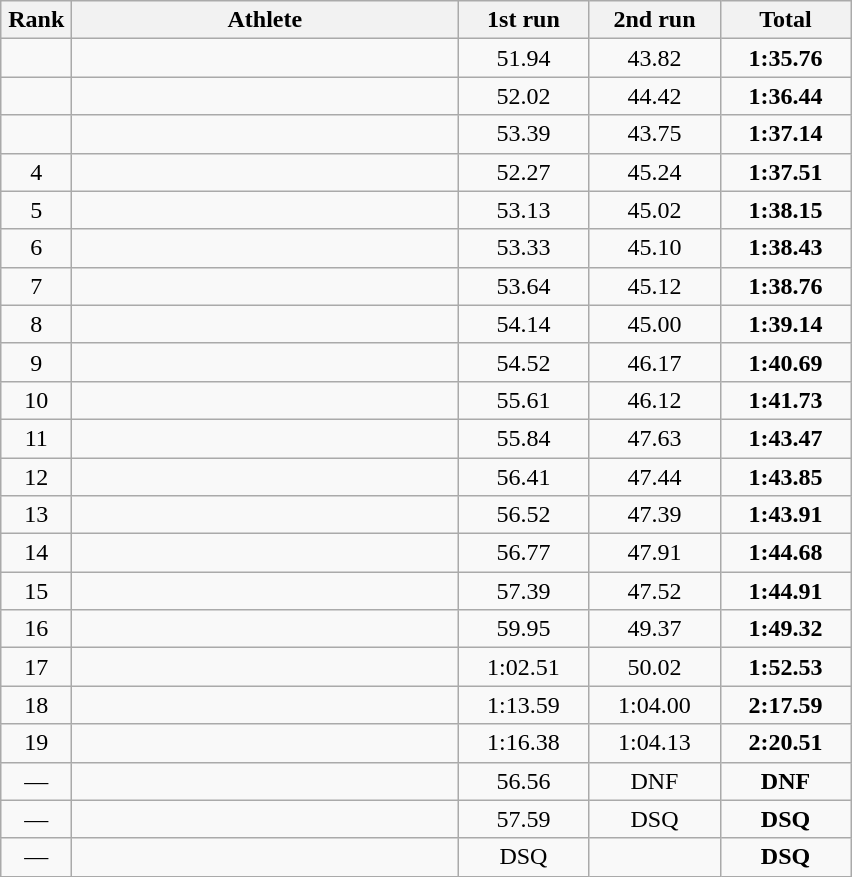<table class=wikitable style="text-align:center">
<tr>
<th width=40>Rank</th>
<th width=250>Athlete</th>
<th width=80>1st run</th>
<th width=80>2nd run</th>
<th width=80>Total</th>
</tr>
<tr>
<td></td>
<td align=left></td>
<td>51.94</td>
<td>43.82</td>
<td><strong>1:35.76</strong></td>
</tr>
<tr>
<td></td>
<td align=left></td>
<td>52.02</td>
<td>44.42</td>
<td><strong>1:36.44</strong></td>
</tr>
<tr>
<td></td>
<td align=left></td>
<td>53.39</td>
<td>43.75</td>
<td><strong>1:37.14</strong></td>
</tr>
<tr>
<td>4</td>
<td align=left></td>
<td>52.27</td>
<td>45.24</td>
<td><strong>1:37.51</strong></td>
</tr>
<tr>
<td>5</td>
<td align=left></td>
<td>53.13</td>
<td>45.02</td>
<td><strong>1:38.15</strong></td>
</tr>
<tr>
<td>6</td>
<td align=left></td>
<td>53.33</td>
<td>45.10</td>
<td><strong>1:38.43</strong></td>
</tr>
<tr>
<td>7</td>
<td align=left></td>
<td>53.64</td>
<td>45.12</td>
<td><strong>1:38.76</strong></td>
</tr>
<tr>
<td>8</td>
<td align=left></td>
<td>54.14</td>
<td>45.00</td>
<td><strong>1:39.14</strong></td>
</tr>
<tr>
<td>9</td>
<td align=left></td>
<td>54.52</td>
<td>46.17</td>
<td><strong>1:40.69</strong></td>
</tr>
<tr>
<td>10</td>
<td align=left></td>
<td>55.61</td>
<td>46.12</td>
<td><strong>1:41.73</strong></td>
</tr>
<tr>
<td>11</td>
<td align=left></td>
<td>55.84</td>
<td>47.63</td>
<td><strong>1:43.47</strong></td>
</tr>
<tr>
<td>12</td>
<td align=left></td>
<td>56.41</td>
<td>47.44</td>
<td><strong>1:43.85</strong></td>
</tr>
<tr>
<td>13</td>
<td align=left></td>
<td>56.52</td>
<td>47.39</td>
<td><strong>1:43.91</strong></td>
</tr>
<tr>
<td>14</td>
<td align=left></td>
<td>56.77</td>
<td>47.91</td>
<td><strong>1:44.68</strong></td>
</tr>
<tr>
<td>15</td>
<td align=left></td>
<td>57.39</td>
<td>47.52</td>
<td><strong>1:44.91</strong></td>
</tr>
<tr>
<td>16</td>
<td align=left></td>
<td>59.95</td>
<td>49.37</td>
<td><strong>1:49.32</strong></td>
</tr>
<tr>
<td>17</td>
<td align=left></td>
<td>1:02.51</td>
<td>50.02</td>
<td><strong>1:52.53</strong></td>
</tr>
<tr>
<td>18</td>
<td align=left></td>
<td>1:13.59</td>
<td>1:04.00</td>
<td><strong>2:17.59</strong></td>
</tr>
<tr>
<td>19</td>
<td align=left></td>
<td>1:16.38</td>
<td>1:04.13</td>
<td><strong>2:20.51</strong></td>
</tr>
<tr>
<td>—</td>
<td align=left></td>
<td>56.56</td>
<td>DNF</td>
<td><strong>DNF</strong></td>
</tr>
<tr>
<td>—</td>
<td align=left></td>
<td>57.59</td>
<td>DSQ</td>
<td><strong>DSQ</strong></td>
</tr>
<tr>
<td>—</td>
<td align=left></td>
<td>DSQ</td>
<td></td>
<td><strong>DSQ</strong></td>
</tr>
</table>
